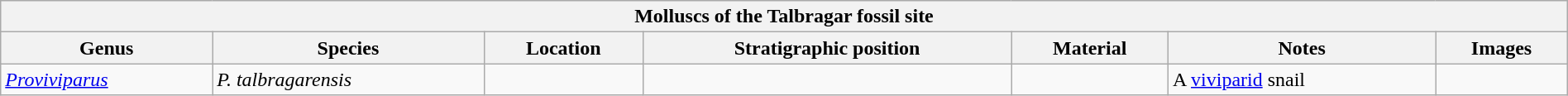<table class="wikitable" align="center" width="100%">
<tr>
<th colspan="7" align="center">Molluscs of the Talbragar fossil site</th>
</tr>
<tr>
<th>Genus</th>
<th>Species</th>
<th>Location</th>
<th>Stratigraphic position</th>
<th>Material</th>
<th>Notes</th>
<th>Images</th>
</tr>
<tr>
<td><em><a href='#'>Proviviparus</a></em></td>
<td><em>P. talbragarensis</em></td>
<td></td>
<td></td>
<td></td>
<td>A <a href='#'>viviparid</a> snail</td>
<td></td>
</tr>
</table>
